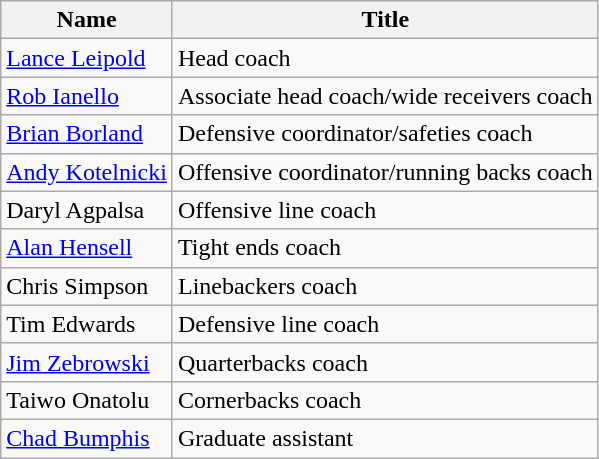<table class="wikitable">
<tr>
<th>Name</th>
<th>Title</th>
</tr>
<tr>
<td><a href='#'>Lance Leipold</a></td>
<td>Head coach</td>
</tr>
<tr>
<td><a href='#'>Rob Ianello</a></td>
<td>Associate head coach/wide receivers coach</td>
</tr>
<tr>
<td><a href='#'>Brian Borland</a></td>
<td>Defensive coordinator/safeties coach</td>
</tr>
<tr>
<td><a href='#'>Andy Kotelnicki</a></td>
<td>Offensive coordinator/running backs coach</td>
</tr>
<tr>
<td>Daryl Agpalsa</td>
<td>Offensive line coach</td>
</tr>
<tr>
<td><a href='#'>Alan Hensell</a></td>
<td>Tight ends coach</td>
</tr>
<tr>
<td>Chris Simpson</td>
<td>Linebackers coach</td>
</tr>
<tr>
<td>Tim Edwards</td>
<td>Defensive line coach</td>
</tr>
<tr>
<td><a href='#'>Jim Zebrowski</a></td>
<td>Quarterbacks coach</td>
</tr>
<tr>
<td>Taiwo Onatolu</td>
<td>Cornerbacks coach</td>
</tr>
<tr>
<td><a href='#'>Chad Bumphis</a></td>
<td>Graduate assistant</td>
</tr>
</table>
